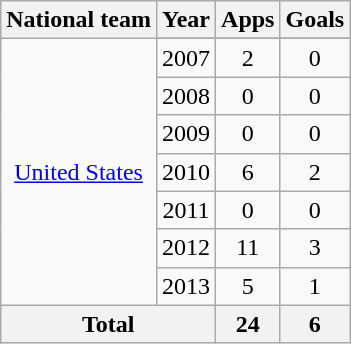<table class="wikitable" style="text-align: center;">
<tr>
<th>National team</th>
<th>Year</th>
<th>Apps</th>
<th>Goals</th>
</tr>
<tr>
<td rowspan="8"><a href='#'>United States</a></td>
</tr>
<tr>
<td>2007</td>
<td>2</td>
<td>0</td>
</tr>
<tr>
<td>2008</td>
<td>0</td>
<td>0</td>
</tr>
<tr>
<td>2009</td>
<td>0</td>
<td>0</td>
</tr>
<tr>
<td>2010</td>
<td>6</td>
<td>2</td>
</tr>
<tr>
<td>2011</td>
<td>0</td>
<td>0</td>
</tr>
<tr>
<td>2012</td>
<td>11</td>
<td>3</td>
</tr>
<tr>
<td>2013</td>
<td>5</td>
<td>1</td>
</tr>
<tr>
<th colspan=2>Total</th>
<th>24</th>
<th>6</th>
</tr>
</table>
